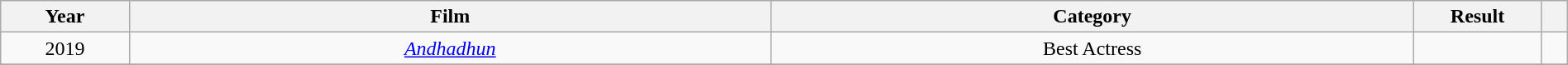<table class="wikitable sortable" style="width:100%;">
<tr>
<th style="width:5%;">Year</th>
<th style="width:25%;">Film</th>
<th style="width:25%;">Category</th>
<th style="width:5%;">Result</th>
<th style="width:1%;" class="unsortable"></th>
</tr>
<tr>
<td style="text-align:center;">2019</td>
<td style="text-align:center;"><em><a href='#'>Andhadhun</a></em></td>
<td style="text-align:center;">Best Actress</td>
<td></td>
<td style="text-align:center;"></td>
</tr>
<tr>
</tr>
</table>
